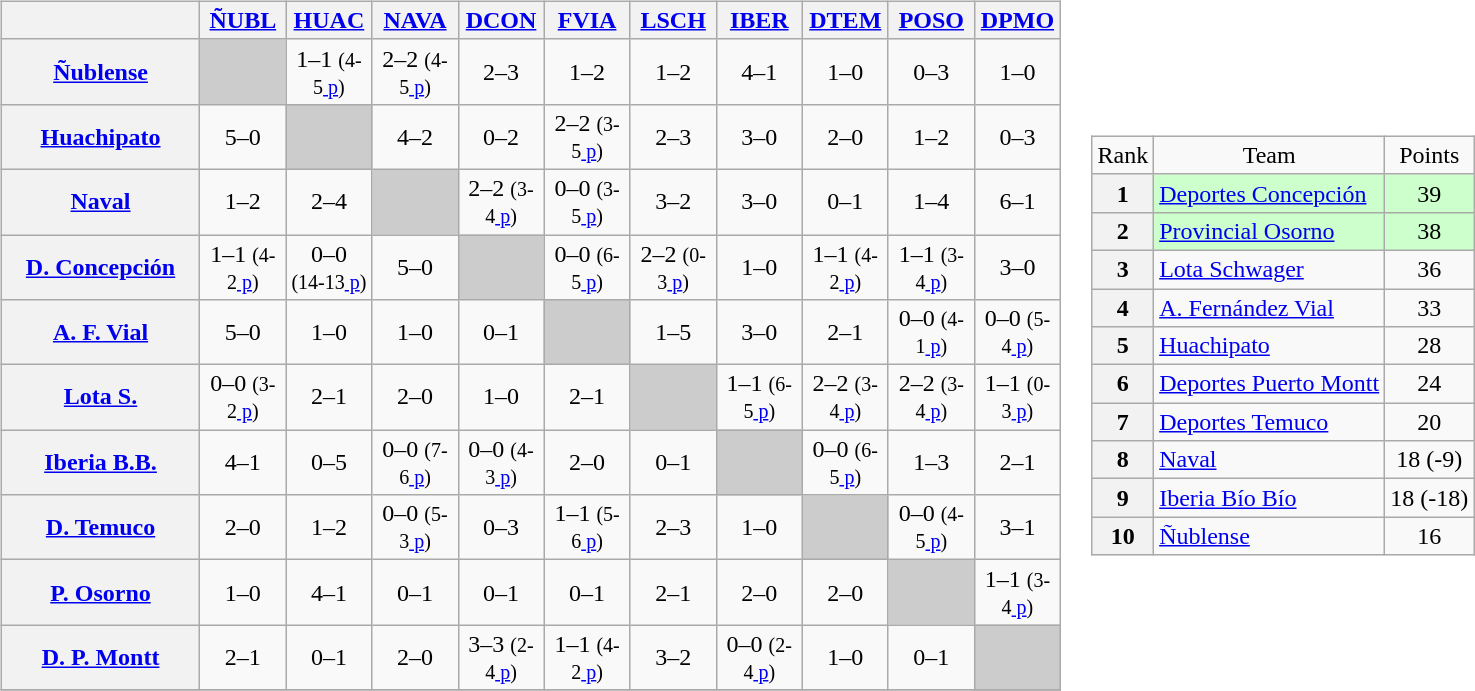<table>
<tr>
<td><br><table class="wikitable" style="text-align:center">
<tr>
<th width="125"> </th>
<th width="50"><a href='#'>ÑUBL</a></th>
<th width="50"><a href='#'>HUAC</a></th>
<th width="50"><a href='#'>NAVA</a></th>
<th width="50"><a href='#'>DCON</a></th>
<th width="50"><a href='#'>FVIA</a></th>
<th width="50"><a href='#'>LSCH</a></th>
<th width="50"><a href='#'>IBER</a></th>
<th width="50"><a href='#'>DTEM</a></th>
<th width="50"><a href='#'>POSO</a></th>
<th width="50"><a href='#'>DPMO</a></th>
</tr>
<tr>
<th><a href='#'>Ñublense</a></th>
<td bgcolor="#CCCCCC"></td>
<td>1–1 <small>(4-5<a href='#'>
p</a>)</small></td>
<td>2–2 <small>(4-5<a href='#'>
p</a>)</small></td>
<td>2–3</td>
<td>1–2</td>
<td>1–2</td>
<td>4–1</td>
<td>1–0</td>
<td>0–3</td>
<td>1–0</td>
</tr>
<tr>
<th><a href='#'>Huachipato</a></th>
<td>5–0</td>
<td bgcolor="#CCCCCC"></td>
<td>4–2</td>
<td>0–2</td>
<td>2–2 <small>(3-5<a href='#'>
p</a>)</small></td>
<td>2–3</td>
<td>3–0</td>
<td>2–0</td>
<td>1–2</td>
<td>0–3</td>
</tr>
<tr>
<th><a href='#'>Naval</a></th>
<td>1–2</td>
<td>2–4</td>
<td bgcolor="#CCCCCC"></td>
<td>2–2 <small>(3-4<a href='#'>
p</a>)</small></td>
<td>0–0 <small>(3-5<a href='#'>
p</a>)</small></td>
<td>3–2</td>
<td>3–0</td>
<td>0–1</td>
<td>1–4</td>
<td>6–1</td>
</tr>
<tr>
<th><a href='#'>D. Concepción</a></th>
<td>1–1 <small>(4-2<a href='#'>
p</a>)</small></td>
<td>0–0 <small>(14-13<a href='#'>
p</a>)</small></td>
<td>5–0</td>
<td bgcolor="#CCCCCC"></td>
<td>0–0 <small>(6-5<a href='#'>
p</a>)</small></td>
<td>2–2 <small>(0-3<a href='#'>
p</a>)</small></td>
<td>1–0</td>
<td>1–1 <small>(4-2<a href='#'>
p</a>)</small></td>
<td>1–1 <small>(3-4<a href='#'>
p</a>)</small></td>
<td>3–0</td>
</tr>
<tr>
<th><a href='#'>A. F. Vial</a></th>
<td>5–0</td>
<td>1–0</td>
<td>1–0</td>
<td>0–1</td>
<td bgcolor="#CCCCCC"></td>
<td>1–5</td>
<td>3–0</td>
<td>2–1</td>
<td>0–0 <small>(4-1<a href='#'>
p</a>)</small></td>
<td>0–0 <small>(5-4<a href='#'>
p</a>)</small></td>
</tr>
<tr>
<th><a href='#'>Lota S.</a></th>
<td>0–0 <small>(3-2<a href='#'>
p</a>)</small></td>
<td>2–1</td>
<td>2–0</td>
<td>1–0</td>
<td>2–1</td>
<td bgcolor="#CCCCCC"></td>
<td>1–1 <small>(6-5<a href='#'>
p</a>)</small></td>
<td>2–2 <small>(3-4<a href='#'>
p</a>)</small></td>
<td>2–2 <small>(3-4<a href='#'>
p</a>)</small></td>
<td>1–1 <small>(0-3<a href='#'>
p</a>)</small></td>
</tr>
<tr>
<th><a href='#'>Iberia B.B.</a></th>
<td>4–1</td>
<td>0–5</td>
<td>0–0 <small>(7-6<a href='#'>
p</a>)</small></td>
<td>0–0 <small>(4-3<a href='#'>
p</a>)</small></td>
<td>2–0</td>
<td>0–1</td>
<td bgcolor="#CCCCCC"></td>
<td>0–0 <small>(6-5<a href='#'>
p</a>)</small></td>
<td>1–3</td>
<td>2–1</td>
</tr>
<tr>
<th><a href='#'>D. Temuco</a></th>
<td>2–0</td>
<td>1–2</td>
<td>0–0 <small>(5-3<a href='#'>
p</a>)</small></td>
<td>0–3</td>
<td>1–1 <small>(5-6<a href='#'>
p</a>)</small></td>
<td>2–3</td>
<td>1–0</td>
<td bgcolor="#CCCCCC"></td>
<td>0–0 <small>(4-5<a href='#'>
p</a>)</small></td>
<td>3–1</td>
</tr>
<tr>
<th><a href='#'>P. Osorno</a></th>
<td>1–0</td>
<td>4–1</td>
<td>0–1</td>
<td>0–1</td>
<td>0–1</td>
<td>2–1</td>
<td>2–0</td>
<td>2–0</td>
<td bgcolor="#CCCCCC"></td>
<td>1–1 <small>(3-4<a href='#'>
p</a>)</small></td>
</tr>
<tr>
<th><a href='#'>D. P. Montt</a></th>
<td>2–1</td>
<td>0–1</td>
<td>2–0</td>
<td>3–3 <small>(2-4<a href='#'>
p</a>)</small></td>
<td>1–1 <small>(4-2<a href='#'>
p</a>)</small></td>
<td>3–2</td>
<td>0–0 <small>(2-4<a href='#'>
p</a>)</small></td>
<td>1–0</td>
<td>0–1</td>
<td bgcolor="#CCCCCC"></td>
</tr>
<tr>
</tr>
</table>
</td>
<td><br><table class="wikitable" style="text-align: center;">
<tr>
<td>Rank</td>
<td>Team</td>
<td>Points</td>
</tr>
<tr bgcolor="#ccffcc">
<th>1</th>
<td style="text-align: left;"><a href='#'>Deportes Concepción</a></td>
<td>39</td>
</tr>
<tr bgcolor="#ccffcc">
<th>2</th>
<td style="text-align: left;"><a href='#'>Provincial Osorno</a></td>
<td>38</td>
</tr>
<tr>
<th>3</th>
<td style="text-align: left;"><a href='#'>Lota Schwager</a></td>
<td>36</td>
</tr>
<tr>
<th>4</th>
<td style="text-align: left;"><a href='#'>A. Fernández Vial</a></td>
<td>33</td>
</tr>
<tr>
<th>5</th>
<td style="text-align: left;"><a href='#'>Huachipato</a></td>
<td>28</td>
</tr>
<tr>
<th>6</th>
<td style="text-align: left;"><a href='#'>Deportes Puerto Montt</a></td>
<td>24</td>
</tr>
<tr>
<th>7</th>
<td style="text-align: left;"><a href='#'>Deportes Temuco</a></td>
<td>20</td>
</tr>
<tr>
<th>8</th>
<td style="text-align: left;"><a href='#'>Naval</a></td>
<td>18 (-9)</td>
</tr>
<tr>
<th>9</th>
<td style="text-align: left;"><a href='#'>Iberia Bío Bío</a></td>
<td>18 (-18)</td>
</tr>
<tr>
<th>10</th>
<td style="text-align: left;"><a href='#'>Ñublense</a></td>
<td>16</td>
</tr>
</table>
</td>
</tr>
</table>
